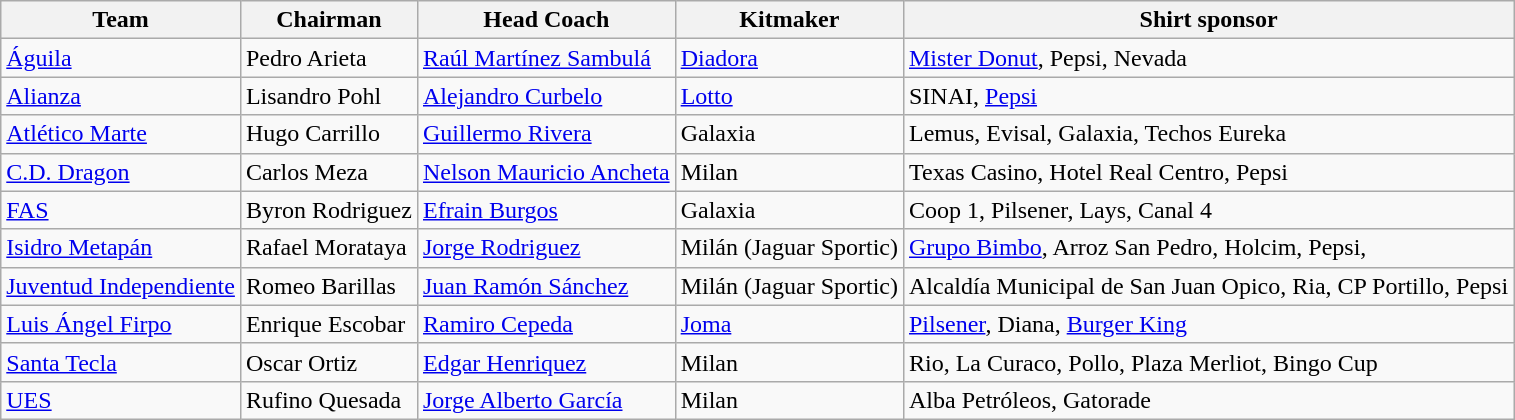<table class="wikitable sortable" style="text-align: left;">
<tr>
<th>Team</th>
<th>Chairman</th>
<th>Head Coach</th>
<th>Kitmaker</th>
<th>Shirt sponsor</th>
</tr>
<tr>
<td><a href='#'>Águila</a></td>
<td> Pedro Arieta</td>
<td> <a href='#'>Raúl Martínez Sambulá</a></td>
<td><a href='#'>Diadora</a></td>
<td><a href='#'>Mister Donut</a>, Pepsi, Nevada</td>
</tr>
<tr>
<td><a href='#'>Alianza</a></td>
<td> Lisandro Pohl</td>
<td> <a href='#'>Alejandro Curbelo</a></td>
<td><a href='#'>Lotto</a></td>
<td>SINAI, <a href='#'>Pepsi</a></td>
</tr>
<tr>
<td><a href='#'>Atlético Marte</a></td>
<td> Hugo Carrillo</td>
<td> <a href='#'>Guillermo Rivera</a></td>
<td>Galaxia</td>
<td>Lemus, Evisal, Galaxia, Techos Eureka</td>
</tr>
<tr>
<td><a href='#'>C.D. Dragon</a></td>
<td> Carlos Meza</td>
<td> <a href='#'>Nelson Mauricio Ancheta</a></td>
<td>Milan</td>
<td>Texas Casino, Hotel Real Centro, Pepsi</td>
</tr>
<tr>
<td><a href='#'>FAS</a></td>
<td> Byron Rodriguez</td>
<td> <a href='#'>Efrain Burgos</a></td>
<td>Galaxia</td>
<td>Coop 1, Pilsener, Lays, Canal 4</td>
</tr>
<tr>
<td><a href='#'>Isidro Metapán</a></td>
<td> Rafael Morataya</td>
<td> <a href='#'>Jorge Rodriguez</a></td>
<td>Milán (Jaguar Sportic)</td>
<td><a href='#'>Grupo Bimbo</a>,  Arroz San Pedro, Holcim, Pepsi,</td>
</tr>
<tr>
<td><a href='#'>Juventud Independiente</a></td>
<td> Romeo Barillas</td>
<td> <a href='#'>Juan Ramón Sánchez</a></td>
<td>Milán (Jaguar Sportic)</td>
<td>Alcaldía Municipal de San Juan Opico, Ria, CP Portillo, Pepsi</td>
</tr>
<tr>
<td><a href='#'>Luis Ángel Firpo</a></td>
<td> Enrique Escobar</td>
<td> <a href='#'>Ramiro Cepeda</a></td>
<td><a href='#'>Joma</a></td>
<td><a href='#'>Pilsener</a>, Diana, <a href='#'>Burger King</a></td>
</tr>
<tr>
<td><a href='#'>Santa Tecla</a></td>
<td> Oscar Ortiz</td>
<td>  <a href='#'>Edgar Henriquez</a></td>
<td>Milan</td>
<td>Rio, La Curaco, Pollo, Plaza Merliot, Bingo Cup</td>
</tr>
<tr>
<td><a href='#'>UES</a></td>
<td> Rufino Quesada</td>
<td> <a href='#'>Jorge Alberto García</a></td>
<td>Milan</td>
<td>Alba Petróleos, Gatorade</td>
</tr>
</table>
